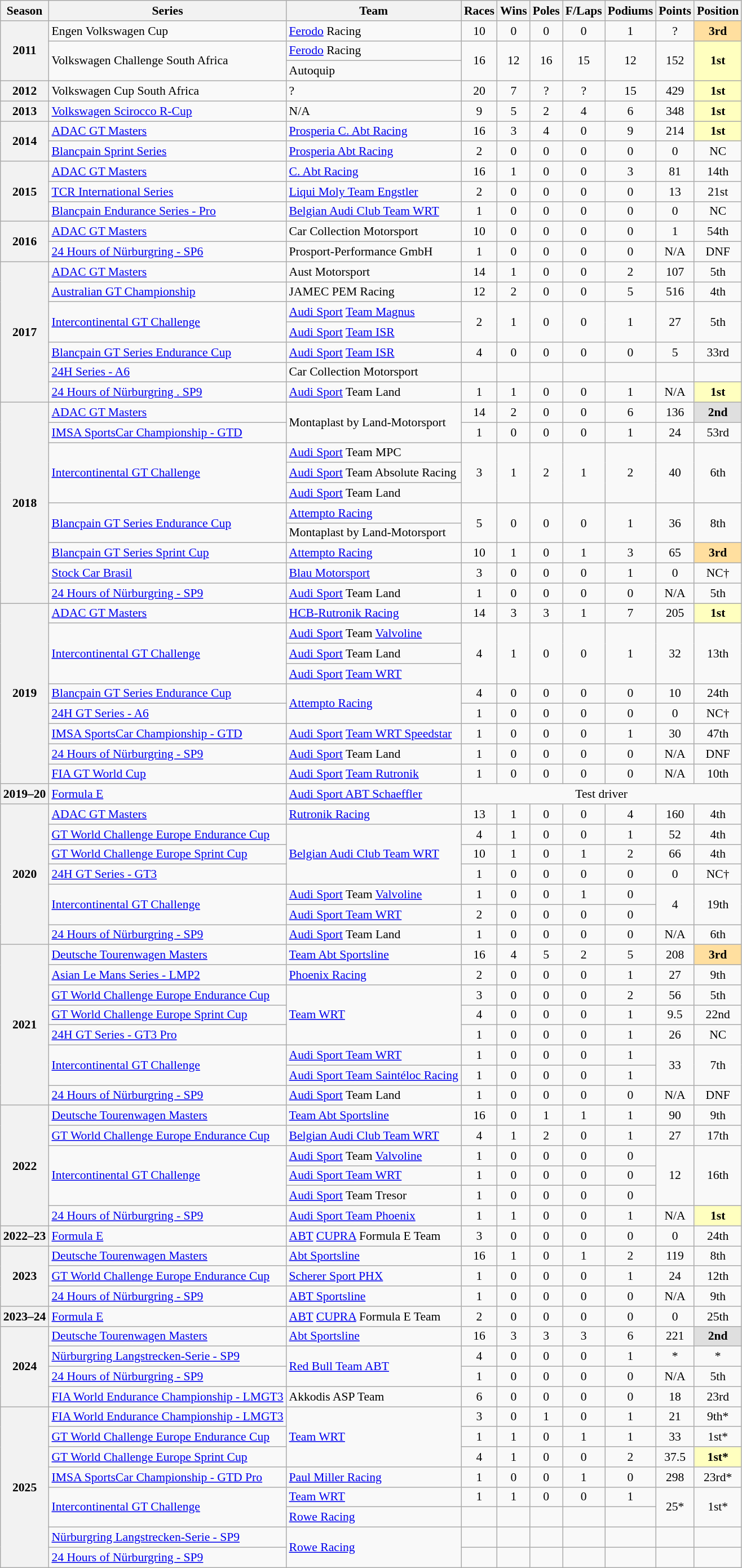<table class="wikitable" style="font-size: 90%; text-align:center">
<tr>
<th>Season</th>
<th>Series</th>
<th>Team</th>
<th>Races</th>
<th>Wins</th>
<th>Poles</th>
<th>F/Laps</th>
<th>Podiums</th>
<th>Points</th>
<th>Position</th>
</tr>
<tr>
<th rowspan=3>2011</th>
<td align=left>Engen Volkswagen Cup</td>
<td align=left><a href='#'>Ferodo</a> Racing</td>
<td>10</td>
<td>0</td>
<td>0</td>
<td>0</td>
<td>1</td>
<td>?</td>
<td style="background:#FFDF9F;"><strong>3rd</strong></td>
</tr>
<tr>
<td rowspan=2 align=left>Volkswagen Challenge South Africa</td>
<td align=left><a href='#'>Ferodo</a> Racing</td>
<td rowspan=2>16</td>
<td rowspan=2>12</td>
<td rowspan=2>16</td>
<td rowspan=2>15</td>
<td rowspan=2>12</td>
<td rowspan=2>152</td>
<td rowspan=2 style="background:#FFFFBF;"><strong>1st</strong></td>
</tr>
<tr>
<td align=left>Autoquip</td>
</tr>
<tr>
<th>2012</th>
<td align=left>Volkswagen Cup South Africa</td>
<td align=left>?</td>
<td>20</td>
<td>7</td>
<td>?</td>
<td>?</td>
<td>15</td>
<td>429</td>
<td style="background:#FFFFBF;"><strong>1st</strong></td>
</tr>
<tr>
<th>2013</th>
<td align=left><a href='#'>Volkswagen Scirocco R-Cup</a></td>
<td align=left>N/A</td>
<td>9</td>
<td>5</td>
<td>2</td>
<td>4</td>
<td>6</td>
<td>348</td>
<td style="background:#FFFFBF;"><strong>1st</strong></td>
</tr>
<tr>
<th rowspan=2>2014</th>
<td align=left><a href='#'>ADAC GT Masters</a></td>
<td align=left><a href='#'>Prosperia C. Abt Racing</a></td>
<td>16</td>
<td>3</td>
<td>4</td>
<td>0</td>
<td>9</td>
<td>214</td>
<td style="background:#FFFFBF;"><strong>1st</strong></td>
</tr>
<tr>
<td align=left><a href='#'>Blancpain Sprint Series</a></td>
<td align=left><a href='#'>Prosperia Abt Racing</a></td>
<td>2</td>
<td>0</td>
<td>0</td>
<td>0</td>
<td>0</td>
<td>0</td>
<td>NC</td>
</tr>
<tr>
<th rowspan=3>2015</th>
<td align=left><a href='#'>ADAC GT Masters</a></td>
<td align=left><a href='#'>C. Abt Racing</a></td>
<td>16</td>
<td>1</td>
<td>0</td>
<td>0</td>
<td>3</td>
<td>81</td>
<td>14th</td>
</tr>
<tr>
<td align=left><a href='#'>TCR International Series</a></td>
<td align=left><a href='#'>Liqui Moly Team Engstler</a></td>
<td>2</td>
<td>0</td>
<td>0</td>
<td>0</td>
<td>0</td>
<td>13</td>
<td>21st</td>
</tr>
<tr>
<td align=left><a href='#'>Blancpain Endurance Series - Pro</a></td>
<td align=left><a href='#'>Belgian Audi Club Team WRT</a></td>
<td>1</td>
<td>0</td>
<td>0</td>
<td>0</td>
<td>0</td>
<td>0</td>
<td>NC</td>
</tr>
<tr>
<th rowspan=2>2016</th>
<td align=left><a href='#'>ADAC GT Masters</a></td>
<td align=left>Car Collection Motorsport</td>
<td>10</td>
<td>0</td>
<td>0</td>
<td>0</td>
<td>0</td>
<td>1</td>
<td>54th</td>
</tr>
<tr>
<td align=left><a href='#'>24 Hours of Nürburgring - SP6</a></td>
<td align=left>Prosport-Performance GmbH</td>
<td>1</td>
<td>0</td>
<td>0</td>
<td>0</td>
<td>0</td>
<td>N/A</td>
<td>DNF</td>
</tr>
<tr>
<th rowspan="7">2017</th>
<td align=left><a href='#'>ADAC GT Masters</a></td>
<td align=left>Aust Motorsport</td>
<td>14</td>
<td>1</td>
<td>0</td>
<td>0</td>
<td>2</td>
<td>107</td>
<td>5th</td>
</tr>
<tr>
<td align=left><a href='#'>Australian GT Championship</a></td>
<td align=left>JAMEC PEM Racing</td>
<td>12</td>
<td>2</td>
<td>0</td>
<td>0</td>
<td>5</td>
<td>516</td>
<td>4th</td>
</tr>
<tr>
<td rowspan=2 align=left><a href='#'>Intercontinental GT Challenge</a></td>
<td align=left><a href='#'>Audi Sport</a> <a href='#'>Team Magnus</a></td>
<td rowspan=2>2</td>
<td rowspan=2>1</td>
<td rowspan=2>0</td>
<td rowspan=2>0</td>
<td rowspan=2>1</td>
<td rowspan=2>27</td>
<td rowspan=2>5th</td>
</tr>
<tr>
<td align=left><a href='#'>Audi Sport</a> <a href='#'>Team ISR</a></td>
</tr>
<tr>
<td align="left"><a href='#'>Blancpain GT Series Endurance Cup</a></td>
<td align="left"><a href='#'>Audi Sport</a> <a href='#'>Team ISR</a></td>
<td>4</td>
<td>0</td>
<td>0</td>
<td>0</td>
<td>0</td>
<td>5</td>
<td>33rd</td>
</tr>
<tr>
<td align=left><a href='#'>24H Series - A6</a></td>
<td align=left>Car Collection Motorsport</td>
<td></td>
<td></td>
<td></td>
<td></td>
<td></td>
<td></td>
<td></td>
</tr>
<tr>
<td align=left><a href='#'>24 Hours of Nürburgring . SP9</a></td>
<td align=left><a href='#'>Audi Sport</a> Team Land</td>
<td>1</td>
<td>1</td>
<td>0</td>
<td>0</td>
<td>1</td>
<td>N/A</td>
<td style="background:#FFFFBF;"><strong>1st</strong></td>
</tr>
<tr>
<th rowspan=10>2018</th>
<td align=left><a href='#'>ADAC GT Masters</a></td>
<td rowspan="2" align="left">Montaplast by Land-Motorsport</td>
<td>14</td>
<td>2</td>
<td>0</td>
<td>0</td>
<td>6</td>
<td>136</td>
<td style="background:#DFDFDF;"><strong>2nd</strong></td>
</tr>
<tr>
<td align="left"><a href='#'>IMSA SportsCar Championship - GTD</a></td>
<td>1</td>
<td>0</td>
<td>0</td>
<td>0</td>
<td>1</td>
<td>24</td>
<td>53rd</td>
</tr>
<tr>
<td rowspan=3 align=left><a href='#'>Intercontinental GT Challenge</a></td>
<td align=left><a href='#'>Audi Sport</a> Team MPC</td>
<td rowspan=3>3</td>
<td rowspan=3>1</td>
<td rowspan=3>2</td>
<td rowspan=3>1</td>
<td rowspan=3>2</td>
<td rowspan=3>40</td>
<td rowspan=3>6th</td>
</tr>
<tr>
<td align=left><a href='#'>Audi Sport</a> Team Absolute Racing</td>
</tr>
<tr>
<td align=left><a href='#'>Audi Sport</a> Team Land</td>
</tr>
<tr>
<td rowspan=2 align=left><a href='#'>Blancpain GT Series Endurance Cup</a></td>
<td align=left><a href='#'>Attempto Racing</a></td>
<td rowspan=2>5</td>
<td rowspan=2>0</td>
<td rowspan=2>0</td>
<td rowspan=2>0</td>
<td rowspan=2>1</td>
<td rowspan=2>36</td>
<td rowspan=2>8th</td>
</tr>
<tr>
<td align=left>Montaplast by Land-Motorsport</td>
</tr>
<tr>
<td align=left><a href='#'>Blancpain GT Series Sprint Cup</a></td>
<td align=left><a href='#'>Attempto Racing</a></td>
<td>10</td>
<td>1</td>
<td>0</td>
<td>1</td>
<td>3</td>
<td>65</td>
<td style="background:#FFDF9F;"><strong>3rd</strong></td>
</tr>
<tr>
<td align=left><a href='#'>Stock Car Brasil</a></td>
<td align=left><a href='#'>Blau Motorsport</a></td>
<td>3</td>
<td>0</td>
<td>0</td>
<td>0</td>
<td>1</td>
<td>0</td>
<td>NC†</td>
</tr>
<tr>
<td align=left><a href='#'>24 Hours of Nürburgring - SP9</a></td>
<td align=left><a href='#'>Audi Sport</a> Team Land</td>
<td>1</td>
<td>0</td>
<td>0</td>
<td>0</td>
<td>0</td>
<td>N/A</td>
<td>5th</td>
</tr>
<tr>
<th rowspan="9">2019</th>
<td align=left><a href='#'>ADAC GT Masters</a></td>
<td align=left><a href='#'>HCB-Rutronik Racing</a></td>
<td>14</td>
<td>3</td>
<td>3</td>
<td>1</td>
<td>7</td>
<td>205</td>
<td style="background:#FFFFBF;"><strong>1st</strong></td>
</tr>
<tr>
<td rowspan=3 align=left><a href='#'>Intercontinental GT Challenge</a></td>
<td align=left><a href='#'>Audi Sport</a> Team <a href='#'>Valvoline</a></td>
<td rowspan=3>4</td>
<td rowspan=3>1</td>
<td rowspan=3>0</td>
<td rowspan=3>0</td>
<td rowspan=3>1</td>
<td rowspan=3>32</td>
<td rowspan=3>13th</td>
</tr>
<tr>
<td align=left><a href='#'>Audi Sport</a> Team Land</td>
</tr>
<tr>
<td align=left><a href='#'>Audi Sport</a> <a href='#'>Team WRT</a></td>
</tr>
<tr>
<td align=left><a href='#'>Blancpain GT Series Endurance Cup</a></td>
<td rowspan="2" align="left"><a href='#'>Attempto Racing</a></td>
<td>4</td>
<td>0</td>
<td>0</td>
<td>0</td>
<td>0</td>
<td>10</td>
<td>24th</td>
</tr>
<tr>
<td align=left><a href='#'>24H GT Series - A6</a></td>
<td>1</td>
<td>0</td>
<td>0</td>
<td>0</td>
<td>0</td>
<td>0</td>
<td>NC†</td>
</tr>
<tr>
<td align=left><a href='#'>IMSA SportsCar Championship - GTD</a></td>
<td align=left><a href='#'>Audi Sport</a> <a href='#'>Team WRT Speedstar</a></td>
<td>1</td>
<td>0</td>
<td>0</td>
<td>0</td>
<td>1</td>
<td>30</td>
<td>47th</td>
</tr>
<tr>
<td align=left><a href='#'>24 Hours of Nürburgring - SP9</a></td>
<td align=left><a href='#'>Audi Sport</a> Team Land</td>
<td>1</td>
<td>0</td>
<td>0</td>
<td>0</td>
<td>0</td>
<td>N/A</td>
<td>DNF</td>
</tr>
<tr>
<td align=left><a href='#'>FIA GT World Cup</a></td>
<td align=left><a href='#'>Audi Sport</a> <a href='#'>Team Rutronik</a></td>
<td>1</td>
<td>0</td>
<td>0</td>
<td>0</td>
<td>0</td>
<td>N/A</td>
<td>10th</td>
</tr>
<tr>
<th>2019–20</th>
<td align=left><a href='#'>Formula E</a></td>
<td align=left><a href='#'>Audi Sport ABT Schaeffler</a></td>
<td colspan=7>Test driver</td>
</tr>
<tr>
<th rowspan="7">2020</th>
<td align=left><a href='#'>ADAC GT Masters</a></td>
<td align=left><a href='#'>Rutronik Racing</a></td>
<td>13</td>
<td>1</td>
<td>0</td>
<td>0</td>
<td>4</td>
<td>160</td>
<td>4th</td>
</tr>
<tr>
<td align=left><a href='#'>GT World Challenge Europe Endurance Cup</a></td>
<td rowspan="3" align="left"><a href='#'>Belgian Audi Club Team WRT</a></td>
<td>4</td>
<td>1</td>
<td>0</td>
<td>0</td>
<td>1</td>
<td>52</td>
<td>4th</td>
</tr>
<tr>
<td align=left><a href='#'>GT World Challenge Europe Sprint Cup</a></td>
<td>10</td>
<td>1</td>
<td>0</td>
<td>1</td>
<td>2</td>
<td>66</td>
<td>4th</td>
</tr>
<tr>
<td align=left><a href='#'>24H GT Series - GT3</a></td>
<td>1</td>
<td>0</td>
<td>0</td>
<td>0</td>
<td>0</td>
<td>0</td>
<td>NC†</td>
</tr>
<tr>
<td rowspan="2" align="left"><a href='#'>Intercontinental GT Challenge</a></td>
<td align="left"><a href='#'>Audi Sport</a> Team <a href='#'>Valvoline</a></td>
<td>1</td>
<td>0</td>
<td>0</td>
<td>1</td>
<td>0</td>
<td rowspan="2">4</td>
<td rowspan="2">19th</td>
</tr>
<tr>
<td align="left"><a href='#'>Audi Sport Team WRT</a></td>
<td>2</td>
<td>0</td>
<td>0</td>
<td>0</td>
<td>0</td>
</tr>
<tr>
<td align=left><a href='#'>24 Hours of Nürburgring - SP9</a></td>
<td align=left><a href='#'>Audi Sport</a> Team Land</td>
<td>1</td>
<td>0</td>
<td>0</td>
<td>0</td>
<td>0</td>
<td>N/A</td>
<td>6th</td>
</tr>
<tr>
<th rowspan="8">2021</th>
<td align="left"><a href='#'>Deutsche Tourenwagen Masters</a></td>
<td align="left"><a href='#'>Team Abt Sportsline</a></td>
<td>16</td>
<td>4</td>
<td>5</td>
<td>2</td>
<td>5</td>
<td>208</td>
<td style="background:#FFDF9F;"><strong>3rd</strong></td>
</tr>
<tr>
<td align=left><a href='#'>Asian Le Mans Series - LMP2</a></td>
<td align=left><a href='#'>Phoenix Racing</a></td>
<td>2</td>
<td>0</td>
<td>0</td>
<td>0</td>
<td>1</td>
<td>27</td>
<td>9th</td>
</tr>
<tr>
<td align=left><a href='#'>GT World Challenge Europe Endurance Cup</a></td>
<td rowspan="3" align="left"><a href='#'>Team WRT</a></td>
<td>3</td>
<td>0</td>
<td>0</td>
<td>0</td>
<td>2</td>
<td>56</td>
<td>5th</td>
</tr>
<tr>
<td align=left><a href='#'>GT World Challenge Europe Sprint Cup</a></td>
<td>4</td>
<td>0</td>
<td>0</td>
<td>0</td>
<td>1</td>
<td>9.5</td>
<td>22nd</td>
</tr>
<tr>
<td align=left><a href='#'>24H GT Series - GT3 Pro</a></td>
<td>1</td>
<td>0</td>
<td>0</td>
<td>0</td>
<td>1</td>
<td>26</td>
<td>NC</td>
</tr>
<tr>
<td rowspan="2" align=left><a href='#'>Intercontinental GT Challenge</a></td>
<td align=left><a href='#'>Audi Sport Team WRT</a></td>
<td>1</td>
<td>0</td>
<td>0</td>
<td>0</td>
<td>1</td>
<td rowspan="2">33</td>
<td rowspan="2">7th</td>
</tr>
<tr>
<td align=left><a href='#'>Audi Sport Team Saintéloc Racing</a></td>
<td>1</td>
<td>0</td>
<td>0</td>
<td>0</td>
<td>1</td>
</tr>
<tr>
<td align="left"><a href='#'>24 Hours of Nürburgring - SP9</a></td>
<td align="left"><a href='#'>Audi Sport</a> Team Land</td>
<td>1</td>
<td>0</td>
<td>0</td>
<td>0</td>
<td>0</td>
<td>N/A</td>
<td>DNF</td>
</tr>
<tr>
<th rowspan="6">2022</th>
<td align=left><a href='#'>Deutsche Tourenwagen Masters</a></td>
<td align=left><a href='#'>Team Abt Sportsline</a></td>
<td>16</td>
<td>0</td>
<td>1</td>
<td>1</td>
<td>1</td>
<td>90</td>
<td>9th</td>
</tr>
<tr>
<td align=left><a href='#'>GT World Challenge Europe Endurance Cup</a></td>
<td align=left><a href='#'>Belgian Audi Club Team WRT</a></td>
<td>4</td>
<td>1</td>
<td>2</td>
<td>0</td>
<td>1</td>
<td>27</td>
<td>17th</td>
</tr>
<tr>
<td rowspan="3" align="left"><a href='#'>Intercontinental GT Challenge</a></td>
<td align=left><a href='#'>Audi Sport</a> Team <a href='#'>Valvoline</a></td>
<td>1</td>
<td>0</td>
<td>0</td>
<td>0</td>
<td>0</td>
<td rowspan="3">12</td>
<td rowspan="3">16th</td>
</tr>
<tr>
<td align=left><a href='#'>Audi Sport Team WRT</a></td>
<td>1</td>
<td>0</td>
<td>0</td>
<td>0</td>
<td>0</td>
</tr>
<tr>
<td align=left><a href='#'>Audi Sport</a> Team Tresor</td>
<td>1</td>
<td>0</td>
<td>0</td>
<td>0</td>
<td>0</td>
</tr>
<tr>
<td align=left><a href='#'>24 Hours of Nürburgring - SP9</a></td>
<td align=left><a href='#'>Audi Sport Team Phoenix</a></td>
<td>1</td>
<td>1</td>
<td>0</td>
<td>0</td>
<td>1</td>
<td>N/A</td>
<td style="background:#FFFFBF;"><strong>1st</strong></td>
</tr>
<tr>
<th>2022–23</th>
<td align=left><a href='#'>Formula E</a></td>
<td align=left><a href='#'>ABT</a> <a href='#'>CUPRA</a> Formula E Team</td>
<td>3</td>
<td>0</td>
<td>0</td>
<td>0</td>
<td>0</td>
<td>0</td>
<td>24th</td>
</tr>
<tr>
<th rowspan="3">2023</th>
<td align=left><a href='#'>Deutsche Tourenwagen Masters</a></td>
<td align=left><a href='#'>Abt Sportsline</a></td>
<td>16</td>
<td>1</td>
<td>0</td>
<td>1</td>
<td>2</td>
<td>119</td>
<td>8th</td>
</tr>
<tr>
<td align=left><a href='#'>GT World Challenge Europe Endurance Cup</a></td>
<td align=left><a href='#'>Scherer Sport PHX</a></td>
<td>1</td>
<td>0</td>
<td>0</td>
<td>0</td>
<td>1</td>
<td>24</td>
<td>12th</td>
</tr>
<tr>
<td align=left><a href='#'>24 Hours of Nürburgring - SP9</a></td>
<td align=left><a href='#'>ABT Sportsline</a></td>
<td>1</td>
<td>0</td>
<td>0</td>
<td>0</td>
<td>0</td>
<td>N/A</td>
<td>9th</td>
</tr>
<tr>
<th>2023–24</th>
<td align=left><a href='#'>Formula E</a></td>
<td align=left><a href='#'>ABT</a> <a href='#'>CUPRA</a> Formula E Team</td>
<td>2</td>
<td>0</td>
<td>0</td>
<td>0</td>
<td>0</td>
<td>0</td>
<td>25th</td>
</tr>
<tr>
<th rowspan="4">2024</th>
<td align=left><a href='#'>Deutsche Tourenwagen Masters</a></td>
<td align=left><a href='#'>Abt Sportsline</a></td>
<td>16</td>
<td>3</td>
<td>3</td>
<td>3</td>
<td>6</td>
<td>221</td>
<td style="background:#DFDFDF;"><strong>2nd</strong></td>
</tr>
<tr>
<td align=left><a href='#'>Nürburgring Langstrecken-Serie - SP9</a></td>
<td rowspan="2" align="left"><a href='#'>Red Bull Team ABT</a></td>
<td>4</td>
<td>0</td>
<td>0</td>
<td>0</td>
<td>1</td>
<td>*</td>
<td>*</td>
</tr>
<tr>
<td align=left><a href='#'>24 Hours of Nürburgring - SP9</a></td>
<td>1</td>
<td>0</td>
<td>0</td>
<td>0</td>
<td>0</td>
<td>N/A</td>
<td>5th</td>
</tr>
<tr>
<td align=left><a href='#'>FIA World Endurance Championship - LMGT3</a></td>
<td align=left>Akkodis ASP Team</td>
<td>6</td>
<td>0</td>
<td>0</td>
<td>0</td>
<td>0</td>
<td>18</td>
<td>23rd</td>
</tr>
<tr>
<th rowspan="8">2025</th>
<td align=left><a href='#'>FIA World Endurance Championship - LMGT3</a></td>
<td rowspan=3 align=left><a href='#'>Team WRT</a></td>
<td>3</td>
<td>0</td>
<td>1</td>
<td>0</td>
<td>1</td>
<td>21</td>
<td>9th*</td>
</tr>
<tr>
<td align=left><a href='#'>GT World Challenge Europe Endurance Cup</a></td>
<td>1</td>
<td>1</td>
<td>0</td>
<td>1</td>
<td>1</td>
<td>33</td>
<td>1st*</td>
</tr>
<tr>
<td align=left><a href='#'>GT World Challenge Europe Sprint Cup</a></td>
<td>4</td>
<td>1</td>
<td>0</td>
<td>0</td>
<td>2</td>
<td>37.5</td>
<td style="background:#FFFFBF;"><strong>1st*</strong></td>
</tr>
<tr>
<td align=left><a href='#'>IMSA SportsCar Championship - GTD Pro</a></td>
<td align=left><a href='#'>Paul Miller Racing</a></td>
<td>1</td>
<td>0</td>
<td>0</td>
<td>1</td>
<td>0</td>
<td>298</td>
<td>23rd*</td>
</tr>
<tr>
<td rowspan="2" align=left><a href='#'>Intercontinental GT Challenge</a></td>
<td align=left><a href='#'>Team WRT</a></td>
<td>1</td>
<td>1</td>
<td>0</td>
<td>0</td>
<td>1</td>
<td rowspan="2">25*</td>
<td rowspan="2">1st*</td>
</tr>
<tr>
<td align=left><a href='#'>Rowe Racing</a></td>
<td></td>
<td></td>
<td></td>
<td></td>
<td></td>
</tr>
<tr>
<td align=left><a href='#'>Nürburgring Langstrecken-Serie - SP9</a></td>
<td rowspan=2 align=left><a href='#'>Rowe Racing</a></td>
<td></td>
<td></td>
<td></td>
<td></td>
<td></td>
<td></td>
<td></td>
</tr>
<tr>
<td align=left><a href='#'>24 Hours of Nürburgring - SP9</a></td>
<td></td>
<td></td>
<td></td>
<td></td>
<td></td>
<td></td>
<td></td>
</tr>
</table>
